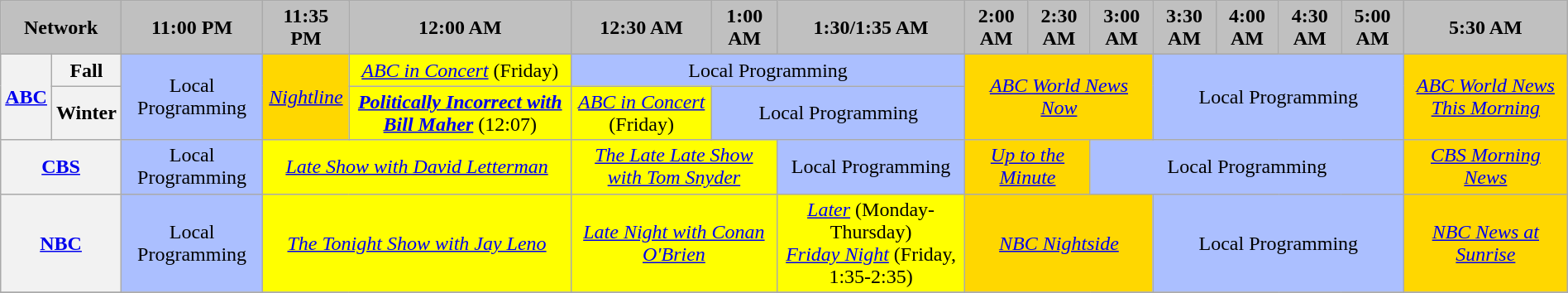<table class="wikitable" style="width:100%;margin-right:0;text-align:center">
<tr>
<th colspan="2" style="background-color:#C0C0C0;text-align:center">Network</th>
<th style="background-color:#C0C0C0;text-align:center">11:00 PM</th>
<th style="background-color:#C0C0C0;text-align:center">11:35 PM</th>
<th style="background-color:#C0C0C0;text-align:center">12:00 AM</th>
<th style="background-color:#C0C0C0;text-align:center">12:30 AM</th>
<th style="background-color:#C0C0C0;text-align:center">1:00 AM</th>
<th style="background-color:#C0C0C0;text-align:center">1:30/1:35 AM</th>
<th style="background-color:#C0C0C0;text-align:center">2:00 AM</th>
<th style="background-color:#C0C0C0;text-align:center">2:30 AM</th>
<th style="background-color:#C0C0C0;text-align:center">3:00 AM</th>
<th style="background-color:#C0C0C0;text-align:center">3:30 AM</th>
<th style="background-color:#C0C0C0;text-align:center">4:00 AM</th>
<th style="background-color:#C0C0C0;text-align:center">4:30 AM</th>
<th style="background-color:#C0C0C0;text-align:center">5:00 AM</th>
<th style="background-color:#C0C0C0;text-align:center">5:30 AM</th>
</tr>
<tr>
<th colspan="1" rowspan="2"><a href='#'>ABC</a></th>
<th>Fall</th>
<td colspan="1" rowspan="2" style="background:#abbfff">Local Programming</td>
<td colspan="1" rowspan="2" style="background:gold"><em><a href='#'>Nightline</a></em></td>
<td colspan="1" style="background:yellow"><em><a href='#'>ABC in Concert</a></em> (Friday)</td>
<td colspan="3" style="background:#abbfff">Local Programming</td>
<td colspan="3" rowspan="2" style="background:gold"><em><a href='#'>ABC World News Now</a></em></td>
<td colspan="4" rowspan="2" style="background:#abbfff">Local Programming</td>
<td colspan="1" rowspan="2" style="background:gold"><em><a href='#'>ABC World News This Morning</a></em></td>
</tr>
<tr>
<th>Winter</th>
<td colspan="1" style="background:yellow"><strong><em><a href='#'>Politically Incorrect with Bill Maher</a></em></strong> (12:07)</td>
<td colspan="1" style="background:yellow"><em><a href='#'>ABC in Concert</a></em> (Friday)</td>
<td colspan="2" style="background:#abbfff">Local Programming</td>
</tr>
<tr>
<th colspan="2"><a href='#'>CBS</a></th>
<td colspan="1" style="background:#abbfff">Local Programming</td>
<td colspan="2" style="background:yellow"><em><a href='#'>Late Show with David Letterman</a></em></td>
<td colspan="2" style="background:yellow"><em><a href='#'>The Late Late Show with Tom Snyder</a></em></td>
<td colspan="1" style="background:#abbfff">Local Programming</td>
<td colspan="2" style="background:gold"><em><a href='#'>Up to the Minute</a></em></td>
<td colspan="5" style="background:#abbfff">Local Programming</td>
<td colspan="1" style="background:gold"><em><a href='#'>CBS Morning News</a></em></td>
</tr>
<tr>
<th colspan="2"><a href='#'>NBC</a></th>
<td colspan="1" style="background:#abbfff">Local Programming</td>
<td colspan="2" style="background:yellow"><em><a href='#'>The Tonight Show with Jay Leno</a></em></td>
<td colspan="2" style="background:yellow"><em><a href='#'>Late Night with Conan O'Brien</a></em></td>
<td colspan="1" style="background:yellow"><em><a href='#'>Later</a></em> (Monday-Thursday) <br> <em><a href='#'>Friday Night</a></em> (Friday, 1:35-2:35)</td>
<td colspan="3" style="background:gold"><em><a href='#'>NBC Nightside</a></em></td>
<td colspan="4" style="background:#abbfff">Local Programming</td>
<td colspan="1" style="background:gold"><em><a href='#'>NBC News at Sunrise</a></em></td>
</tr>
<tr>
</tr>
</table>
